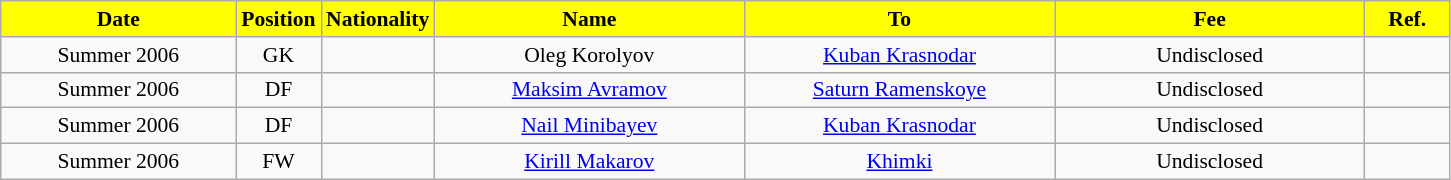<table class="wikitable"  style="text-align:center; font-size:90%; ">
<tr>
<th style="background:#FFFF00; color:black; width:150px;">Date</th>
<th style="background:#FFFF00; color:black; width:50px;">Position</th>
<th style="background:#FFFF00; color:black; width:50px;">Nationality</th>
<th style="background:#FFFF00; color:black; width:200px;">Name</th>
<th style="background:#FFFF00; color:black; width:200px;">To</th>
<th style="background:#FFFF00; color:black; width:200px;">Fee</th>
<th style="background:#FFFF00; color:black; width:50px;">Ref.</th>
</tr>
<tr>
<td>Summer 2006</td>
<td>GK</td>
<td></td>
<td>Oleg Korolyov</td>
<td><a href='#'>Kuban Krasnodar</a></td>
<td>Undisclosed</td>
<td></td>
</tr>
<tr>
<td>Summer 2006</td>
<td>DF</td>
<td></td>
<td><a href='#'>Maksim Avramov</a></td>
<td><a href='#'>Saturn Ramenskoye</a></td>
<td>Undisclosed</td>
<td></td>
</tr>
<tr>
<td>Summer 2006</td>
<td>DF</td>
<td></td>
<td><a href='#'>Nail Minibayev</a></td>
<td><a href='#'>Kuban Krasnodar</a></td>
<td>Undisclosed</td>
<td></td>
</tr>
<tr>
<td>Summer 2006</td>
<td>FW</td>
<td></td>
<td><a href='#'>Kirill Makarov</a></td>
<td><a href='#'>Khimki</a></td>
<td>Undisclosed</td>
<td></td>
</tr>
</table>
